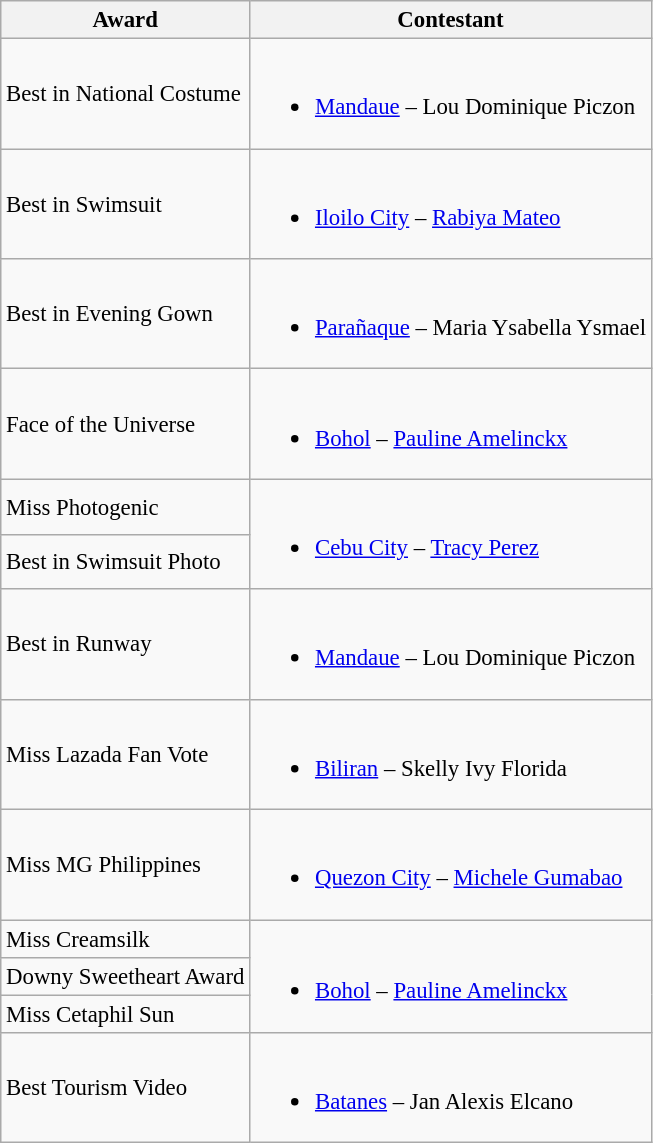<table class="wikitable sortable unsortable" style="font-size: 95%;">
<tr>
<th>Award</th>
<th>Contestant</th>
</tr>
<tr>
<td>Best in National Costume</td>
<td><br><ul><li><a href='#'>Mandaue</a> – Lou Dominique Piczon</li></ul></td>
</tr>
<tr>
<td>Best in Swimsuit</td>
<td><br><ul><li><a href='#'>Iloilo City</a> – <a href='#'>Rabiya Mateo</a></li></ul></td>
</tr>
<tr>
<td>Best in Evening Gown</td>
<td><br><ul><li><a href='#'>Parañaque</a> – Maria Ysabella Ysmael</li></ul></td>
</tr>
<tr>
<td>Face of the Universe</td>
<td><br><ul><li><a href='#'>Bohol</a> – <a href='#'>Pauline Amelinckx</a></li></ul></td>
</tr>
<tr>
<td>Miss Photogenic</td>
<td rowspan="2"><br><ul><li><a href='#'>Cebu City</a> – <a href='#'>Tracy Perez</a></li></ul></td>
</tr>
<tr>
<td>Best in Swimsuit Photo</td>
</tr>
<tr>
<td>Best in Runway</td>
<td><br><ul><li><a href='#'>Mandaue</a> – Lou Dominique Piczon</li></ul></td>
</tr>
<tr>
<td>Miss Lazada Fan Vote</td>
<td><br><ul><li><a href='#'>Biliran</a> – Skelly Ivy Florida</li></ul></td>
</tr>
<tr>
<td>Miss MG Philippines</td>
<td><br><ul><li><a href='#'>Quezon City</a> – <a href='#'>Michele Gumabao</a></li></ul></td>
</tr>
<tr>
<td>Miss Creamsilk</td>
<td rowspan="3"><br><ul><li><a href='#'>Bohol</a> – <a href='#'>Pauline Amelinckx</a></li></ul></td>
</tr>
<tr>
<td>Downy Sweetheart Award</td>
</tr>
<tr>
<td>Miss Cetaphil Sun</td>
</tr>
<tr>
<td>Best Tourism Video</td>
<td><br><ul><li><a href='#'>Batanes</a> – Jan Alexis Elcano</li></ul></td>
</tr>
</table>
